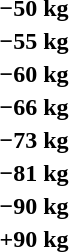<table>
<tr>
<th rowspan=2>−50 kg</th>
<td rowspan=2></td>
<td rowspan=2></td>
<td></td>
</tr>
<tr>
<td></td>
</tr>
<tr>
<th rowspan=2>−55 kg</th>
<td rowspan=2></td>
<td rowspan=2></td>
<td></td>
</tr>
<tr>
<td></td>
</tr>
<tr>
<th rowspan=2>−60 kg</th>
<td rowspan=2></td>
<td rowspan=2></td>
<td></td>
</tr>
<tr>
<td></td>
</tr>
<tr>
<th rowspan=2>−66 kg</th>
<td rowspan=2></td>
<td rowspan=2></td>
<td></td>
</tr>
<tr>
<td></td>
</tr>
<tr>
<th rowspan=2>−73 kg</th>
<td rowspan=2></td>
<td rowspan=2></td>
<td></td>
</tr>
<tr>
<td></td>
</tr>
<tr>
<th rowspan=2>−81 kg</th>
<td rowspan=2></td>
<td rowspan=2></td>
<td></td>
</tr>
<tr>
<td></td>
</tr>
<tr>
<th rowspan=2>−90 kg</th>
<td rowspan=2></td>
<td rowspan=2></td>
<td></td>
</tr>
<tr>
<td></td>
</tr>
<tr>
<th rowspan=2>+90 kg</th>
<td rowspan=2></td>
<td rowspan=2></td>
<td></td>
</tr>
<tr>
<td></td>
</tr>
</table>
